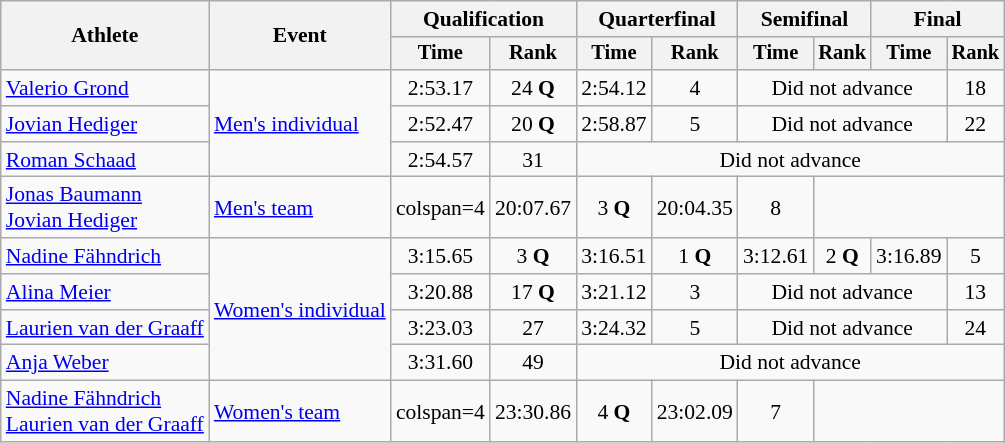<table class=wikitable style=font-size:90%;text-align:center>
<tr>
<th rowspan=2>Athlete</th>
<th rowspan=2>Event</th>
<th colspan=2>Qualification</th>
<th colspan=2>Quarterfinal</th>
<th colspan=2>Semifinal</th>
<th colspan=2>Final</th>
</tr>
<tr style=font-size:95%>
<th>Time</th>
<th>Rank</th>
<th>Time</th>
<th>Rank</th>
<th>Time</th>
<th>Rank</th>
<th>Time</th>
<th>Rank</th>
</tr>
<tr>
<td align=left><a href='#'>Valerio Grond</a></td>
<td align=left rowspan=3><a href='#'>Men's individual</a></td>
<td>2:53.17</td>
<td>24 <strong>Q</strong></td>
<td>2:54.12</td>
<td>4</td>
<td colspan=3>Did not advance</td>
<td>18</td>
</tr>
<tr>
<td align=left><a href='#'>Jovian Hediger</a></td>
<td>2:52.47</td>
<td>20 <strong>Q</strong></td>
<td>2:58.87</td>
<td>5</td>
<td colspan=3>Did not advance</td>
<td>22</td>
</tr>
<tr>
<td align=left><a href='#'>Roman Schaad</a></td>
<td>2:54.57</td>
<td>31</td>
<td colspan=6>Did not advance</td>
</tr>
<tr>
<td align=left><a href='#'>Jonas Baumann</a><br><a href='#'>Jovian Hediger</a></td>
<td align=left><a href='#'>Men's team</a></td>
<td>colspan=4 </td>
<td>20:07.67</td>
<td>3 <strong>Q</strong></td>
<td>20:04.35</td>
<td>8</td>
</tr>
<tr>
<td align=left><a href='#'>Nadine Fähndrich</a></td>
<td align=left rowspan=4><a href='#'>Women's individual</a></td>
<td>3:15.65</td>
<td>3 <strong>Q</strong></td>
<td>3:16.51</td>
<td>1 <strong>Q</strong></td>
<td>3:12.61</td>
<td>2 <strong>Q</strong></td>
<td>3:16.89</td>
<td>5</td>
</tr>
<tr>
<td align=left><a href='#'>Alina Meier</a></td>
<td>3:20.88</td>
<td>17 <strong>Q</strong></td>
<td>3:21.12</td>
<td>3</td>
<td colspan=3>Did not advance</td>
<td>13</td>
</tr>
<tr>
<td align=left><a href='#'>Laurien van der Graaff</a></td>
<td>3:23.03</td>
<td>27</td>
<td>3:24.32</td>
<td>5</td>
<td colspan=3>Did not advance</td>
<td>24</td>
</tr>
<tr>
<td align=left><a href='#'>Anja Weber</a></td>
<td>3:31.60</td>
<td>49</td>
<td colspan=6>Did not advance</td>
</tr>
<tr>
<td align=left><a href='#'>Nadine Fähndrich</a><br><a href='#'>Laurien van der Graaff</a></td>
<td align=left><a href='#'>Women's team</a></td>
<td>colspan=4 </td>
<td>23:30.86</td>
<td>4 <strong>Q</strong></td>
<td>23:02.09</td>
<td>7</td>
</tr>
</table>
